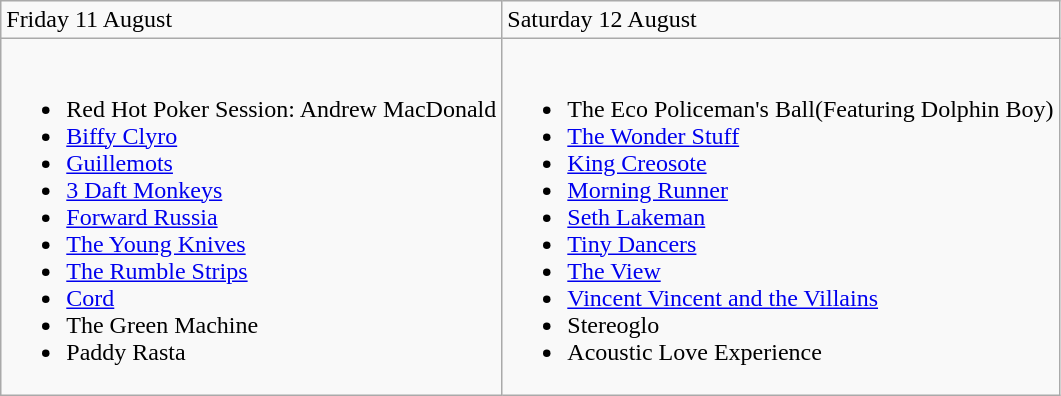<table class="wikitable">
<tr>
<td>Friday 11 August</td>
<td>Saturday 12 August</td>
</tr>
<tr valign="top">
<td><br><ul><li>Red Hot Poker Session: Andrew MacDonald</li><li><a href='#'>Biffy Clyro</a></li><li><a href='#'>Guillemots</a></li><li><a href='#'>3 Daft Monkeys</a></li><li><a href='#'>Forward Russia</a></li><li><a href='#'>The Young Knives</a></li><li><a href='#'>The Rumble Strips</a></li><li><a href='#'>Cord</a></li><li>The Green Machine</li><li>Paddy Rasta</li></ul></td>
<td><br><ul><li>The Eco Policeman's Ball(Featuring Dolphin Boy)</li><li><a href='#'>The Wonder Stuff</a></li><li><a href='#'>King Creosote</a></li><li><a href='#'>Morning Runner</a></li><li><a href='#'>Seth Lakeman</a></li><li><a href='#'>Tiny Dancers</a></li><li><a href='#'>The View</a></li><li><a href='#'>Vincent Vincent and the Villains</a></li><li>Stereoglo</li><li>Acoustic Love Experience</li></ul></td>
</tr>
</table>
